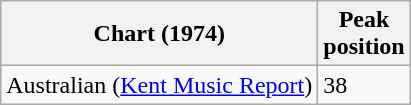<table class="wikitable sortable plainrowheaders">
<tr>
<th scope="col">Chart (1974)</th>
<th scope="col">Peak<br>position</th>
</tr>
<tr>
<td>Australian (<a href='#'>Kent Music Report</a>)</td>
<td>38</td>
</tr>
</table>
